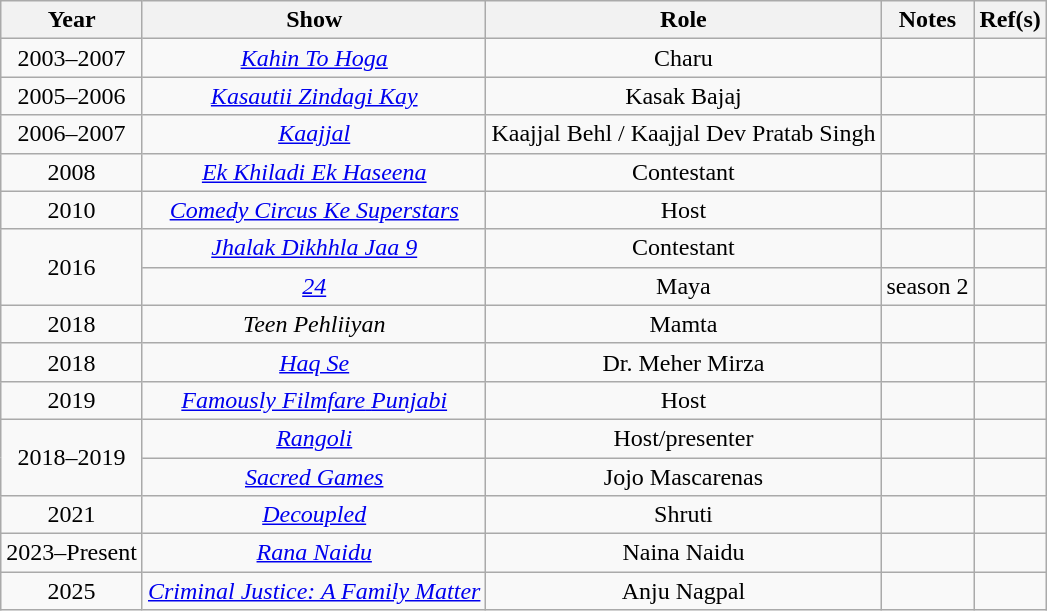<table class="wikitable" style="text-align:center;">
<tr>
<th>Year</th>
<th>Show</th>
<th>Role</th>
<th>Notes</th>
<th>Ref(s)</th>
</tr>
<tr>
<td>2003–2007</td>
<td><em><a href='#'>Kahin To Hoga</a></em></td>
<td>Charu</td>
<td></td>
<td></td>
</tr>
<tr>
<td>2005–2006</td>
<td><em><a href='#'>Kasautii Zindagi Kay</a></em></td>
<td>Kasak Bajaj</td>
<td></td>
<td></td>
</tr>
<tr>
<td>2006–2007</td>
<td><em><a href='#'>Kaajjal</a></em></td>
<td>Kaajjal Behl / Kaajjal Dev Pratab Singh</td>
<td></td>
<td></td>
</tr>
<tr>
<td>2008</td>
<td><em><a href='#'>Ek Khiladi Ek Haseena</a></em></td>
<td>Contestant</td>
<td></td>
<td></td>
</tr>
<tr>
<td>2010</td>
<td><em><a href='#'>Comedy Circus Ke Superstars</a></em></td>
<td>Host</td>
<td></td>
<td></td>
</tr>
<tr>
<td rowspan="2">2016</td>
<td><em><a href='#'>Jhalak Dikhhla Jaa 9</a></em></td>
<td>Contestant</td>
<td></td>
<td></td>
</tr>
<tr>
<td><em><a href='#'>24</a></em></td>
<td>Maya</td>
<td>season 2</td>
<td></td>
</tr>
<tr>
<td>2018</td>
<td><em>Teen Pehliiyan</em></td>
<td>Mamta</td>
<td></td>
<td></td>
</tr>
<tr>
<td>2018</td>
<td><em><a href='#'>Haq Se</a></em></td>
<td>Dr. Meher Mirza</td>
<td></td>
<td></td>
</tr>
<tr>
<td>2019</td>
<td><a href='#'><em>Famously Filmfare</em> <em>Punjabi</em></a></td>
<td>Host</td>
<td></td>
<td></td>
</tr>
<tr>
<td rowspan="2">2018–2019</td>
<td><em><a href='#'>Rangoli</a></em></td>
<td>Host/presenter</td>
<td></td>
<td></td>
</tr>
<tr>
<td><a href='#'><em>Sacred Games</em></a></td>
<td>Jojo Mascarenas</td>
<td></td>
<td></td>
</tr>
<tr>
<td>2021</td>
<td><em><a href='#'>Decoupled</a></em></td>
<td>Shruti</td>
<td></td>
<td></td>
</tr>
<tr>
<td>2023–Present</td>
<td><em><a href='#'>Rana Naidu</a></em></td>
<td>Naina Naidu</td>
<td></td>
<td></td>
</tr>
<tr>
<td>2025</td>
<td><em><a href='#'>Criminal Justice: A Family Matter</a></em></td>
<td>Anju Nagpal</td>
<td></td>
</tr>
</table>
